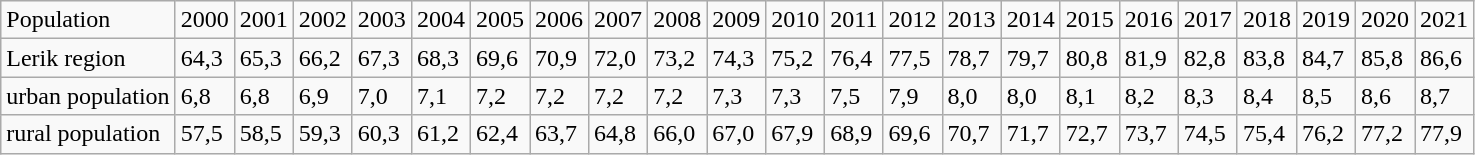<table class="wikitable">
<tr>
<td>Population</td>
<td>2000</td>
<td>2001</td>
<td>2002</td>
<td>2003</td>
<td>2004</td>
<td>2005</td>
<td>2006</td>
<td>2007</td>
<td>2008</td>
<td>2009</td>
<td>2010</td>
<td>2011</td>
<td>2012</td>
<td>2013</td>
<td>2014</td>
<td>2015</td>
<td>2016</td>
<td>2017</td>
<td>2018</td>
<td>2019</td>
<td>2020</td>
<td>2021</td>
</tr>
<tr>
<td>Lerik  region</td>
<td>64,3</td>
<td>65,3</td>
<td>66,2</td>
<td>67,3</td>
<td>68,3</td>
<td>69,6</td>
<td>70,9</td>
<td>72,0</td>
<td>73,2</td>
<td>74,3</td>
<td>75,2</td>
<td>76,4</td>
<td>77,5</td>
<td>78,7</td>
<td>79,7</td>
<td>80,8</td>
<td>81,9</td>
<td>82,8</td>
<td>83,8</td>
<td>84,7</td>
<td>85,8</td>
<td>86,6</td>
</tr>
<tr>
<td>urban  population</td>
<td>6,8</td>
<td>6,8</td>
<td>6,9</td>
<td>7,0</td>
<td>7,1</td>
<td>7,2</td>
<td>7,2</td>
<td>7,2</td>
<td>7,2</td>
<td>7,3</td>
<td>7,3</td>
<td>7,5</td>
<td>7,9</td>
<td>8,0</td>
<td>8,0</td>
<td>8,1</td>
<td>8,2</td>
<td>8,3</td>
<td>8,4</td>
<td>8,5</td>
<td>8,6</td>
<td>8,7</td>
</tr>
<tr>
<td>rural  population</td>
<td>57,5</td>
<td>58,5</td>
<td>59,3</td>
<td>60,3</td>
<td>61,2</td>
<td>62,4</td>
<td>63,7</td>
<td>64,8</td>
<td>66,0</td>
<td>67,0</td>
<td>67,9</td>
<td>68,9</td>
<td>69,6</td>
<td>70,7</td>
<td>71,7</td>
<td>72,7</td>
<td>73,7</td>
<td>74,5</td>
<td>75,4</td>
<td>76,2</td>
<td>77,2</td>
<td>77,9</td>
</tr>
</table>
